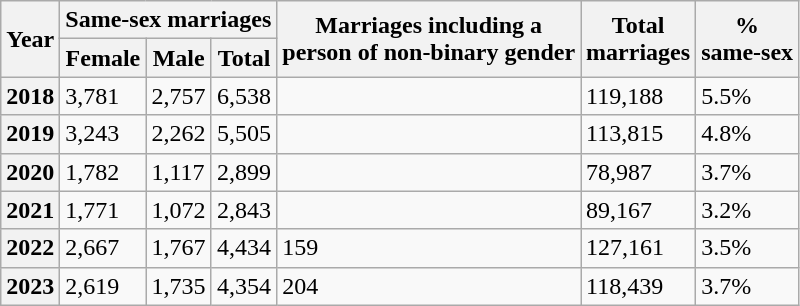<table class=wikitable>
<tr>
<th rowspan=2>Year</th>
<th colspan=3>Same-sex marriages</th>
<th rowspan=2>Marriages including a<br> person of non-binary gender</th>
<th rowspan=2>Total<br> marriages</th>
<th rowspan=2>%<br> same-sex</th>
</tr>
<tr>
<th>Female</th>
<th>Male</th>
<th>Total</th>
</tr>
<tr>
<th>2018</th>
<td>3,781</td>
<td>2,757</td>
<td>6,538</td>
<td></td>
<td>119,188</td>
<td>5.5%</td>
</tr>
<tr>
<th>2019</th>
<td>3,243</td>
<td>2,262</td>
<td>5,505</td>
<td></td>
<td>113,815</td>
<td>4.8%</td>
</tr>
<tr>
<th>2020</th>
<td>1,782</td>
<td>1,117</td>
<td>2,899</td>
<td></td>
<td>78,987</td>
<td>3.7%</td>
</tr>
<tr>
<th>2021</th>
<td>1,771</td>
<td>1,072</td>
<td>2,843</td>
<td></td>
<td>89,167</td>
<td>3.2%</td>
</tr>
<tr>
<th>2022</th>
<td>2,667</td>
<td>1,767</td>
<td>4,434</td>
<td>159</td>
<td>127,161</td>
<td>3.5%</td>
</tr>
<tr>
<th>2023</th>
<td>2,619</td>
<td>1,735</td>
<td>4,354</td>
<td>204</td>
<td>118,439</td>
<td>3.7%</td>
</tr>
</table>
